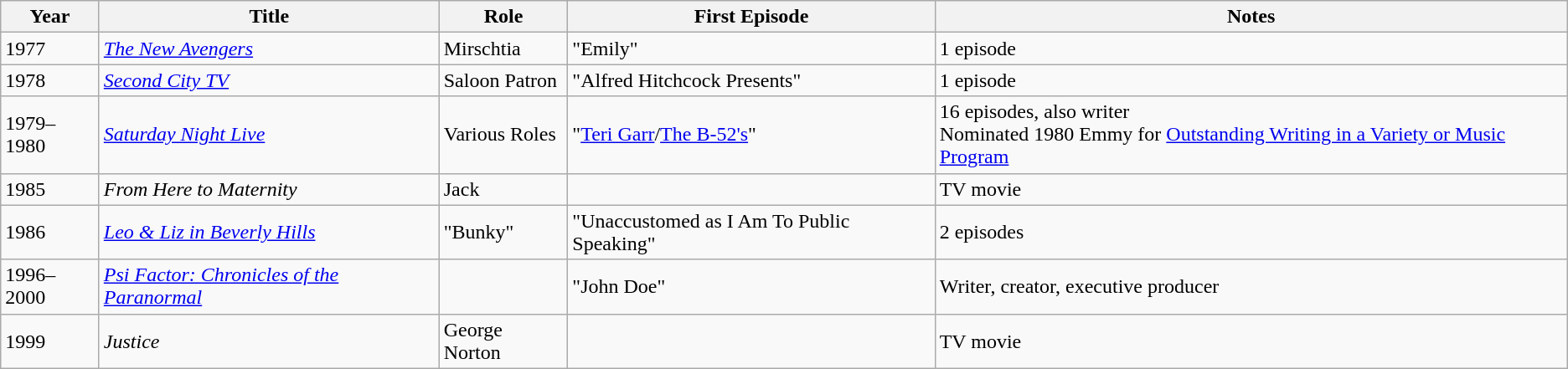<table class="wikitable sortable">
<tr>
<th>Year</th>
<th>Title</th>
<th>Role</th>
<th>First Episode</th>
<th class="unsortable">Notes</th>
</tr>
<tr>
<td>1977</td>
<td data-sort-value="New Avengers, The"><em><a href='#'>The New Avengers</a></em></td>
<td>Mirschtia</td>
<td>"Emily"</td>
<td>1 episode</td>
</tr>
<tr>
<td>1978</td>
<td><em><a href='#'>Second City TV</a></em></td>
<td>Saloon Patron</td>
<td>"Alfred Hitchcock Presents"</td>
<td>1 episode</td>
</tr>
<tr>
<td>1979–1980</td>
<td><em><a href='#'>Saturday Night Live</a></em></td>
<td>Various Roles</td>
<td>"<a href='#'>Teri Garr</a>/<a href='#'>The B-52's</a>"</td>
<td>16 episodes, also writer<br>Nominated 1980 Emmy for <a href='#'>Outstanding Writing in a Variety or Music Program</a></td>
</tr>
<tr>
<td>1985</td>
<td><em>From Here to Maternity</em></td>
<td>Jack</td>
<td></td>
<td>TV movie</td>
</tr>
<tr>
<td>1986</td>
<td><em><a href='#'>Leo & Liz in Beverly Hills</a></em></td>
<td>"Bunky"</td>
<td>"Unaccustomed as I Am To Public Speaking"</td>
<td>2 episodes</td>
</tr>
<tr>
<td>1996–2000</td>
<td><em><a href='#'>Psi Factor: Chronicles of the Paranormal</a></em></td>
<td></td>
<td>"John Doe"</td>
<td>Writer, creator, executive producer</td>
</tr>
<tr>
<td>1999</td>
<td><em>Justice</em></td>
<td>George Norton</td>
<td></td>
<td>TV movie</td>
</tr>
</table>
